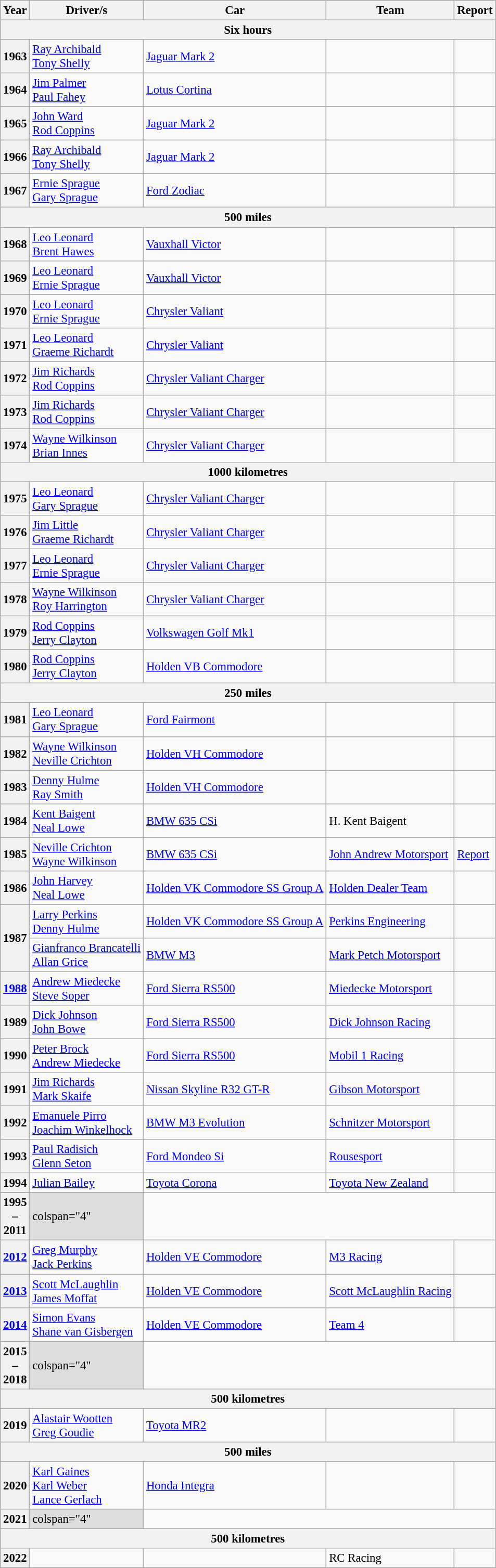<table class="wikitable" style="font-size: 95%;">
<tr>
<th>Year</th>
<th>Driver/s</th>
<th>Car</th>
<th>Team</th>
<th>Report</th>
</tr>
<tr>
<th colspan="5" style="text-align:center">Six hours</th>
</tr>
<tr>
<th>1963</th>
<td> <a href='#'>Ray Archibald</a><br> <a href='#'>Tony Shelly</a></td>
<td><a href='#'>Jaguar Mark 2</a></td>
<td></td>
<td></td>
</tr>
<tr>
<th>1964</th>
<td> <a href='#'>Jim Palmer</a><br> <a href='#'>Paul Fahey</a></td>
<td><a href='#'>Lotus Cortina</a></td>
<td></td>
<td></td>
</tr>
<tr>
<th>1965</th>
<td> <a href='#'>John Ward</a><br> <a href='#'>Rod Coppins</a></td>
<td><a href='#'>Jaguar Mark 2</a></td>
<td></td>
<td></td>
</tr>
<tr>
<th>1966</th>
<td> <a href='#'>Ray Archibald</a><br> <a href='#'>Tony Shelly</a></td>
<td><a href='#'>Jaguar Mark 2</a></td>
<td></td>
<td></td>
</tr>
<tr>
<th>1967</th>
<td> <a href='#'>Ernie Sprague</a><br> <a href='#'>Gary Sprague</a></td>
<td><a href='#'>Ford Zodiac</a></td>
<td></td>
<td></td>
</tr>
<tr>
<th colspan="5" style="text-align:center">500 miles</th>
</tr>
<tr>
<th>1968</th>
<td> <a href='#'>Leo Leonard</a><br> <a href='#'>Brent Hawes</a></td>
<td><a href='#'>Vauxhall Victor</a></td>
<td></td>
<td></td>
</tr>
<tr>
<th>1969</th>
<td> <a href='#'>Leo Leonard</a><br> <a href='#'>Ernie Sprague</a></td>
<td><a href='#'>Vauxhall Victor</a></td>
<td></td>
<td></td>
</tr>
<tr>
<th>1970</th>
<td> <a href='#'>Leo Leonard</a><br> <a href='#'>Ernie Sprague</a></td>
<td><a href='#'>Chrysler Valiant</a></td>
<td></td>
<td></td>
</tr>
<tr>
<th>1971</th>
<td> <a href='#'>Leo Leonard</a><br> <a href='#'>Graeme Richardt</a></td>
<td><a href='#'>Chrysler Valiant</a></td>
<td></td>
<td></td>
</tr>
<tr>
<th>1972</th>
<td> <a href='#'>Jim Richards</a><br> <a href='#'>Rod Coppins</a></td>
<td><a href='#'>Chrysler Valiant Charger</a></td>
<td></td>
<td></td>
</tr>
<tr>
<th>1973</th>
<td> <a href='#'>Jim Richards</a><br> <a href='#'>Rod Coppins</a></td>
<td><a href='#'>Chrysler Valiant Charger</a></td>
<td></td>
<td></td>
</tr>
<tr>
<th>1974</th>
<td> <a href='#'>Wayne Wilkinson</a><br> <a href='#'>Brian Innes</a></td>
<td><a href='#'>Chrysler Valiant Charger</a></td>
<td></td>
<td></td>
</tr>
<tr>
<th colspan="5" style="text-align:center">1000 kilometres</th>
</tr>
<tr>
<th>1975</th>
<td> <a href='#'>Leo Leonard</a><br> <a href='#'>Gary Sprague</a></td>
<td><a href='#'>Chrysler Valiant Charger</a></td>
<td></td>
<td></td>
</tr>
<tr>
<th>1976</th>
<td> <a href='#'>Jim Little</a><br> <a href='#'>Graeme Richardt</a></td>
<td><a href='#'>Chrysler Valiant Charger</a></td>
<td></td>
<td></td>
</tr>
<tr>
<th>1977</th>
<td> <a href='#'>Leo Leonard</a><br> <a href='#'>Ernie Sprague</a></td>
<td><a href='#'>Chrysler Valiant Charger</a></td>
<td></td>
<td></td>
</tr>
<tr>
<th>1978</th>
<td> <a href='#'>Wayne Wilkinson</a><br> <a href='#'>Roy Harrington</a></td>
<td><a href='#'>Chrysler Valiant Charger</a></td>
<td></td>
<td></td>
</tr>
<tr>
<th>1979</th>
<td> <a href='#'>Rod Coppins</a><br> <a href='#'>Jerry Clayton</a></td>
<td><a href='#'>Volkswagen Golf Mk1</a></td>
<td></td>
<td></td>
</tr>
<tr>
<th>1980</th>
<td> <a href='#'>Rod Coppins</a><br> <a href='#'>Jerry Clayton</a></td>
<td><a href='#'>Holden VB Commodore</a></td>
<td></td>
<td></td>
</tr>
<tr>
<th colspan="5" style="text-align:center">250 miles</th>
</tr>
<tr>
<th>1981</th>
<td> <a href='#'>Leo Leonard</a><br> <a href='#'>Gary Sprague</a></td>
<td><a href='#'>Ford Fairmont</a></td>
<td></td>
<td></td>
</tr>
<tr>
<th>1982</th>
<td> <a href='#'>Wayne Wilkinson</a><br> <a href='#'>Neville Crichton</a></td>
<td><a href='#'>Holden VH Commodore</a></td>
<td></td>
<td></td>
</tr>
<tr>
<th>1983</th>
<td> <a href='#'>Denny Hulme</a><br> <a href='#'>Ray Smith</a></td>
<td><a href='#'>Holden VH Commodore</a></td>
<td></td>
<td></td>
</tr>
<tr>
<th>1984</th>
<td> <a href='#'>Kent Baigent</a><br> <a href='#'>Neal Lowe</a></td>
<td><a href='#'>BMW 635 CSi</a></td>
<td>H. Kent Baigent</td>
<td></td>
</tr>
<tr>
<th>1985</th>
<td> <a href='#'>Neville Crichton</a><br> <a href='#'>Wayne Wilkinson</a></td>
<td><a href='#'>BMW 635 CSi</a></td>
<td><a href='#'>John Andrew Motorsport</a></td>
<td><a href='#'>Report</a></td>
</tr>
<tr>
<th>1986</th>
<td> <a href='#'>John Harvey</a><br> <a href='#'>Neal Lowe</a></td>
<td><a href='#'>Holden VK Commodore SS Group A</a></td>
<td><a href='#'>Holden Dealer Team</a></td>
<td></td>
</tr>
<tr>
<th rowspan=2>1987</th>
<td> <a href='#'>Larry Perkins</a><br> <a href='#'>Denny Hulme</a></td>
<td><a href='#'>Holden VK Commodore SS Group A</a></td>
<td><a href='#'>Perkins Engineering</a></td>
<td></td>
</tr>
<tr>
<td> <a href='#'>Gianfranco Brancatelli</a><br> <a href='#'>Allan Grice</a></td>
<td><a href='#'>BMW M3</a></td>
<td><a href='#'>Mark Petch Motorsport</a></td>
<td></td>
</tr>
<tr>
<th><a href='#'>1988</a></th>
<td> <a href='#'>Andrew Miedecke</a><br> <a href='#'>Steve Soper</a></td>
<td><a href='#'>Ford Sierra RS500</a></td>
<td><a href='#'>Miedecke Motorsport</a></td>
<td></td>
</tr>
<tr>
<th>1989</th>
<td> <a href='#'>Dick Johnson</a><br> <a href='#'>John Bowe</a></td>
<td><a href='#'>Ford Sierra RS500</a></td>
<td><a href='#'>Dick Johnson Racing</a></td>
<td></td>
</tr>
<tr>
<th>1990</th>
<td> <a href='#'>Peter Brock</a><br> <a href='#'>Andrew Miedecke</a></td>
<td><a href='#'>Ford Sierra RS500</a></td>
<td><a href='#'>Mobil 1 Racing</a></td>
<td></td>
</tr>
<tr>
<th>1991</th>
<td> <a href='#'>Jim Richards</a><br> <a href='#'>Mark Skaife</a></td>
<td><a href='#'>Nissan Skyline R32 GT-R</a></td>
<td><a href='#'>Gibson Motorsport</a></td>
<td></td>
</tr>
<tr>
<th>1992</th>
<td> <a href='#'>Emanuele Pirro</a><br> <a href='#'>Joachim Winkelhock</a></td>
<td><a href='#'>BMW M3 Evolution</a></td>
<td><a href='#'>Schnitzer Motorsport</a></td>
<td></td>
</tr>
<tr>
<th>1993</th>
<td> <a href='#'>Paul Radisich</a><br> <a href='#'>Glenn Seton</a></td>
<td><a href='#'>Ford Mondeo Si</a></td>
<td><a href='#'>Rousesport</a></td>
<td></td>
</tr>
<tr>
<th>1994</th>
<td> <a href='#'>Julian Bailey</a></td>
<td><a href='#'>Toyota Corona</a></td>
<td><a href='#'>Toyota New Zealand</a></td>
<td></td>
</tr>
<tr>
</tr>
<tr style="background: #dddddd">
<th>1995<br>–<br>2011</th>
<td>colspan="4" </td>
</tr>
<tr>
<th><a href='#'>2012</a></th>
<td> <a href='#'>Greg Murphy</a><br> <a href='#'>Jack Perkins</a></td>
<td><a href='#'>Holden VE Commodore</a></td>
<td><a href='#'>M3 Racing</a></td>
<td></td>
</tr>
<tr>
<th><a href='#'>2013</a></th>
<td> <a href='#'>Scott McLaughlin</a><br> <a href='#'>James Moffat</a></td>
<td><a href='#'>Holden VE Commodore</a></td>
<td><a href='#'>Scott McLaughlin Racing</a></td>
<td></td>
</tr>
<tr>
<th><a href='#'>2014</a></th>
<td> <a href='#'>Simon Evans</a><br> <a href='#'>Shane van Gisbergen</a></td>
<td><a href='#'>Holden VE Commodore</a></td>
<td><a href='#'>Team 4</a></td>
<td></td>
</tr>
<tr>
</tr>
<tr style="background: #dddddd">
<th>2015<br>–<br>2018</th>
<td>colspan="4" </td>
</tr>
<tr>
<th colspan="5" style="text-align:center">500 kilometres</th>
</tr>
<tr>
<th>2019</th>
<td> <a href='#'>Alastair Wootten</a><br> <a href='#'>Greg Goudie</a></td>
<td><a href='#'>Toyota MR2</a></td>
<td></td>
</tr>
<tr>
<th colspan="5" style="text-align:center">500 miles</th>
</tr>
<tr>
<th>2020</th>
<td> <a href='#'>Karl Gaines</a><br> <a href='#'>Karl Weber</a><br> <a href='#'>Lance Gerlach</a></td>
<td><a href='#'>Honda Integra</a></td>
<td></td>
<td></td>
</tr>
<tr style="background: #dddddd">
<th>2021</th>
<td>colspan="4" </td>
</tr>
<tr>
<th colspan="5" style="text-align:center">500 kilometres</th>
</tr>
<tr>
<th>2022</th>
<td></td>
<td></td>
<td>RC Racing</td>
<td></td>
</tr>
</table>
